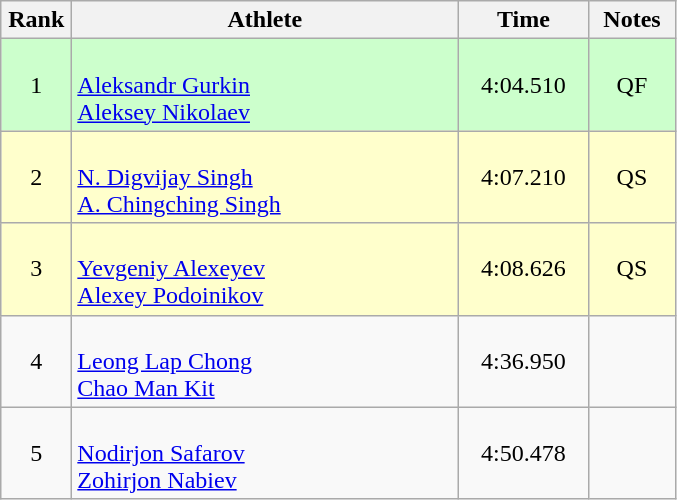<table class=wikitable style="text-align:center">
<tr>
<th width=40>Rank</th>
<th width=250>Athlete</th>
<th width=80>Time</th>
<th width=50>Notes</th>
</tr>
<tr bgcolor="ccffcc">
<td>1</td>
<td align=left><br><a href='#'>Aleksandr Gurkin</a><br><a href='#'>Aleksey Nikolaev</a></td>
<td>4:04.510</td>
<td>QF</td>
</tr>
<tr bgcolor="#ffffcc">
<td>2</td>
<td align=left><br><a href='#'>N. Digvijay Singh</a><br><a href='#'>A. Chingching Singh</a></td>
<td>4:07.210</td>
<td>QS</td>
</tr>
<tr bgcolor="#ffffcc">
<td>3</td>
<td align=left><br><a href='#'>Yevgeniy Alexeyev</a><br><a href='#'>Alexey Podoinikov</a></td>
<td>4:08.626</td>
<td>QS</td>
</tr>
<tr>
<td>4</td>
<td align=left><br><a href='#'>Leong Lap Chong</a><br><a href='#'>Chao Man Kit</a></td>
<td>4:36.950</td>
<td></td>
</tr>
<tr>
<td>5</td>
<td align=left><br><a href='#'>Nodirjon Safarov</a><br><a href='#'>Zohirjon Nabiev</a></td>
<td>4:50.478</td>
<td></td>
</tr>
</table>
